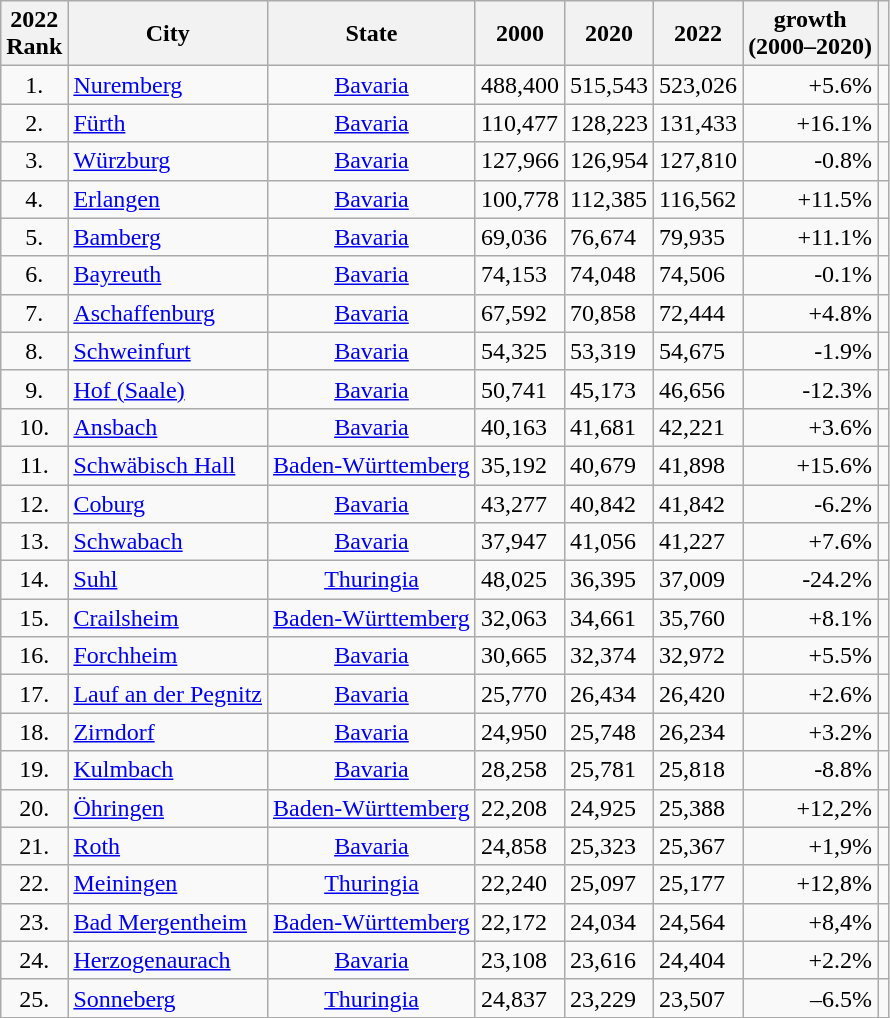<table class="wikitable sortable">
<tr>
<th>2022<br>Rank</th>
<th>City</th>
<th>State</th>
<th>2000</th>
<th>2020</th>
<th>2022</th>
<th>growth<br>(2000–2020)</th>
<th></th>
</tr>
<tr>
<td style="text-align:center">1.</td>
<td style="text-align:left"><a href='#'>Nuremberg</a></td>
<td style="text-align:center"><a href='#'>Bavaria</a></td>
<td>488,400</td>
<td>515,543</td>
<td>523,026</td>
<td style="text-align:right">+5.6%</td>
<td></td>
</tr>
<tr>
<td style="text-align:center">2.</td>
<td style="text-align:left"><a href='#'>Fürth</a></td>
<td style="text-align:center"><a href='#'>Bavaria</a></td>
<td>110,477</td>
<td>128,223</td>
<td>131,433</td>
<td style="text-align:right">+16.1%</td>
<td></td>
</tr>
<tr>
<td style="text-align:center">3.</td>
<td style="text-align:left"><a href='#'>Würzburg</a></td>
<td style="text-align:center"><a href='#'>Bavaria</a></td>
<td>127,966</td>
<td>126,954</td>
<td>127,810</td>
<td style="text-align:right">-0.8%</td>
<td></td>
</tr>
<tr>
<td style="text-align:center">4.</td>
<td style="text-align:left"><a href='#'>Erlangen</a></td>
<td style="text-align:center"><a href='#'>Bavaria</a></td>
<td>100,778</td>
<td>112,385</td>
<td>116,562</td>
<td style="text-align:right">+11.5%</td>
<td></td>
</tr>
<tr>
<td style="text-align:center">5.</td>
<td style="text-align:left"><a href='#'>Bamberg</a></td>
<td style="text-align:center"><a href='#'>Bavaria</a></td>
<td>69,036</td>
<td>76,674</td>
<td>79,935</td>
<td style="text-align:right">+11.1%</td>
<td></td>
</tr>
<tr>
<td style="text-align:center">6.</td>
<td style="text-align:left"><a href='#'>Bayreuth</a></td>
<td style="text-align:center"><a href='#'>Bavaria</a></td>
<td>74,153</td>
<td>74,048</td>
<td>74,506</td>
<td style="text-align:right">-0.1%</td>
<td></td>
</tr>
<tr>
<td style="text-align:center">7.</td>
<td style="text-align:left"><a href='#'>Aschaffenburg</a></td>
<td style="text-align:center"><a href='#'>Bavaria</a></td>
<td>67,592</td>
<td>70,858</td>
<td>72,444</td>
<td style="text-align:right">+4.8%</td>
<td></td>
</tr>
<tr>
<td style="text-align:center">8.</td>
<td style="text-align:left"><a href='#'>Schweinfurt</a></td>
<td style="text-align:center"><a href='#'>Bavaria</a></td>
<td>54,325</td>
<td>53,319</td>
<td>54,675</td>
<td style="text-align:right">-1.9%</td>
<td></td>
</tr>
<tr>
<td style="text-align:center">9.</td>
<td style="text-align:left"><a href='#'>Hof (Saale)</a></td>
<td style="text-align:center"><a href='#'>Bavaria</a></td>
<td>50,741</td>
<td>45,173</td>
<td>46,656</td>
<td style="text-align:right">-12.3%</td>
<td></td>
</tr>
<tr>
<td style="text-align:center">10.</td>
<td style="text-align:left"><a href='#'>Ansbach</a></td>
<td style="text-align:center"><a href='#'>Bavaria</a></td>
<td>40,163</td>
<td>41,681</td>
<td>42,221</td>
<td style="text-align:right">+3.6%</td>
<td></td>
</tr>
<tr>
<td style="text-align:center">11.</td>
<td style="text-align:left"><a href='#'>Schwäbisch Hall</a></td>
<td style="text-align:center"><a href='#'>Baden-Württemberg</a></td>
<td>35,192</td>
<td>40,679</td>
<td>41,898</td>
<td style="text-align:right">+15.6%</td>
<td></td>
</tr>
<tr>
<td style="text-align:center">12.</td>
<td style="text-align:left"><a href='#'>Coburg</a></td>
<td style="text-align:center"><a href='#'>Bavaria</a></td>
<td>43,277</td>
<td>40,842</td>
<td>41,842</td>
<td style="text-align:right">-6.2%</td>
<td></td>
</tr>
<tr>
<td style="text-align:center">13.</td>
<td style="text-align:left"><a href='#'>Schwabach</a></td>
<td style="text-align:center"><a href='#'>Bavaria</a></td>
<td>37,947</td>
<td>41,056</td>
<td>41,227</td>
<td style="text-align:right">+7.6%</td>
<td></td>
</tr>
<tr>
<td style="text-align:center">14.</td>
<td style="text-align:left"><a href='#'>Suhl</a></td>
<td style="text-align:center"><a href='#'>Thuringia</a></td>
<td>48,025</td>
<td>36,395</td>
<td>37,009</td>
<td style="text-align:right">-24.2%</td>
<td></td>
</tr>
<tr>
<td style="text-align:center">15.</td>
<td style="text-align:left"><a href='#'>Crailsheim</a></td>
<td style="text-align:center"><a href='#'>Baden-Württemberg</a></td>
<td>32,063</td>
<td>34,661</td>
<td>35,760</td>
<td style="text-align:right">+8.1%</td>
<td></td>
</tr>
<tr>
<td style="text-align:center">16.</td>
<td style="text-align:left"><a href='#'>Forchheim</a></td>
<td style="text-align:center"><a href='#'>Bavaria</a></td>
<td>30,665</td>
<td>32,374</td>
<td>32,972</td>
<td style="text-align:right">+5.5%</td>
<td></td>
</tr>
<tr>
<td style="text-align:center">17.</td>
<td style="text-align:left"><a href='#'>Lauf an der Pegnitz</a></td>
<td style="text-align:center"><a href='#'>Bavaria</a></td>
<td>25,770</td>
<td>26,434</td>
<td>26,420</td>
<td style="text-align:right">+2.6%</td>
<td></td>
</tr>
<tr>
<td style="text-align:center">18.</td>
<td style="text-align:left"><a href='#'>Zirndorf</a></td>
<td style="text-align:center"><a href='#'>Bavaria</a></td>
<td>24,950</td>
<td>25,748</td>
<td>26,234</td>
<td style="text-align:right">+3.2%</td>
<td></td>
</tr>
<tr>
<td style="text-align:center">19.</td>
<td style="text-align:left"><a href='#'>Kulmbach</a></td>
<td style="text-align:center"><a href='#'>Bavaria</a></td>
<td>28,258</td>
<td>25,781</td>
<td>25,818</td>
<td style="text-align:right">-8.8%</td>
<td></td>
</tr>
<tr>
<td style="text-align:center">20.</td>
<td style="text-align:left"><a href='#'>Öhringen</a></td>
<td style="text-align:center"><a href='#'>Baden-Württemberg</a></td>
<td>22,208</td>
<td>24,925</td>
<td>25,388</td>
<td style="text-align:right">+12,2%</td>
<td></td>
</tr>
<tr>
<td style="text-align:center">21.</td>
<td style="text-align:left"><a href='#'>Roth</a></td>
<td style="text-align:center"><a href='#'>Bavaria</a></td>
<td>24,858</td>
<td>25,323</td>
<td>25,367</td>
<td style="text-align:right">+1,9%</td>
<td></td>
</tr>
<tr>
<td style="text-align:center">22.</td>
<td style="text-align:left"><a href='#'>Meiningen</a></td>
<td style="text-align:center"><a href='#'>Thuringia</a></td>
<td>22,240</td>
<td>25,097</td>
<td>25,177</td>
<td style="text-align:right">+12,8%</td>
<td></td>
</tr>
<tr>
<td style="text-align:center">23.</td>
<td style="text-align:left"><a href='#'>Bad Mergentheim</a></td>
<td style="text-align:center"><a href='#'>Baden-Württemberg</a></td>
<td>22,172</td>
<td>24,034</td>
<td>24,564</td>
<td style="text-align:right">+8,4%</td>
<td></td>
</tr>
<tr>
<td style="text-align:center">24.</td>
<td style="text-align:left"><a href='#'>Herzogenaurach</a></td>
<td style="text-align:center"><a href='#'>Bavaria</a></td>
<td>23,108</td>
<td>23,616</td>
<td>24,404</td>
<td style="text-align:right">+2.2%</td>
<td></td>
</tr>
<tr>
<td style="text-align:center">25.</td>
<td style="text-align:left"><a href='#'>Sonneberg</a></td>
<td style="text-align:center"><a href='#'>Thuringia</a></td>
<td>24,837</td>
<td>23,229</td>
<td>23,507</td>
<td style="text-align:right">–6.5%</td>
<td></td>
</tr>
</table>
